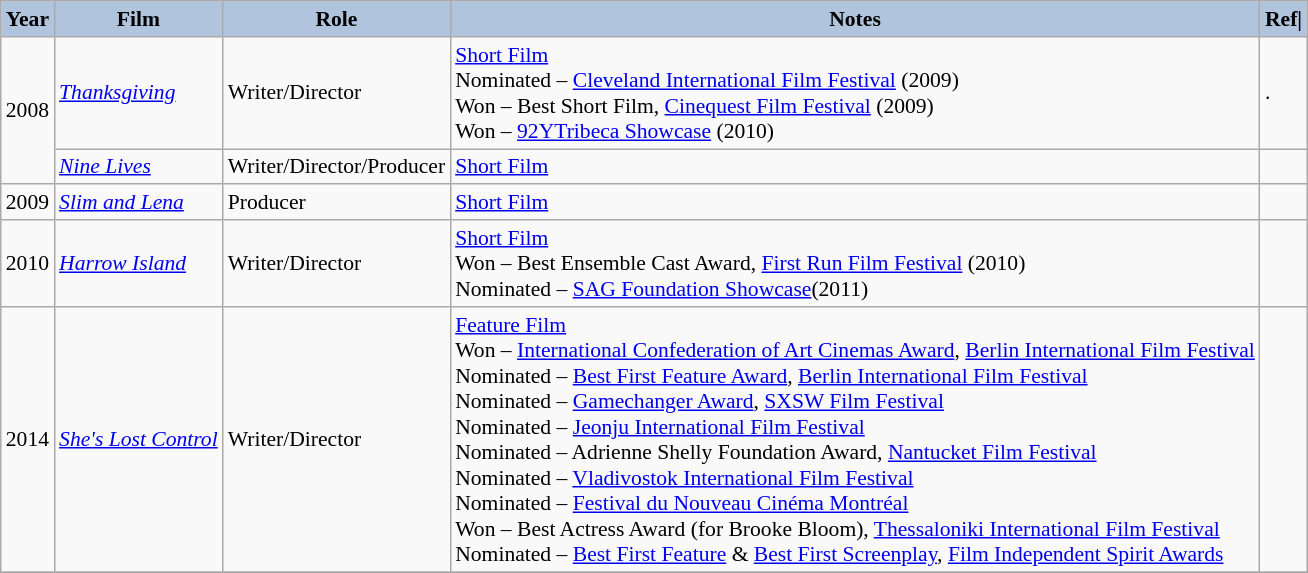<table class="wikitable" style="font-size:90%;">
<tr>
<th style="background:#B0C4DE;">Year</th>
<th style="background:#B0C4DE;">Film</th>
<th style="background:#B0C4DE;">Role</th>
<th style="background:#B0C4DE;">Notes</th>
<th style="background:#B0C4DE;">Ref|</th>
</tr>
<tr>
<td rowspan="2">2008</td>
<td><em><a href='#'>Thanksgiving</a></em></td>
<td>Writer/Director</td>
<td><a href='#'>Short Film</a><br> Nominated – <a href='#'>Cleveland International Film Festival</a> (2009)<br>Won – Best Short Film, <a href='#'>Cinequest Film Festival</a> (2009)<br>Won – <a href='#'>92YTribeca Showcase</a> (2010)</td>
<td>.</td>
</tr>
<tr>
<td><em><a href='#'>Nine Lives</a></em></td>
<td>Writer/Director/Producer</td>
<td><a href='#'>Short Film</a></td>
<td></td>
</tr>
<tr>
<td rowspan="1">2009</td>
<td><em><a href='#'>Slim and Lena</a></em></td>
<td>Producer</td>
<td><a href='#'>Short Film</a></td>
<td></td>
</tr>
<tr>
<td rowspan="1">2010</td>
<td><em><a href='#'>Harrow Island</a></em></td>
<td>Writer/Director</td>
<td><a href='#'>Short Film</a> <br>Won – Best Ensemble Cast Award, <a href='#'>First Run Film Festival</a> (2010)<br> Nominated – <a href='#'>SAG Foundation Showcase</a>(2011)</td>
<td></td>
</tr>
<tr>
<td>2014</td>
<td><em><a href='#'>She's Lost Control</a></em></td>
<td>Writer/Director</td>
<td><a href='#'>Feature Film</a><br>Won – <a href='#'>International Confederation of Art Cinemas Award</a>, <a href='#'>Berlin International Film Festival</a><br>Nominated –  <a href='#'>Best First Feature Award</a>, <a href='#'>Berlin International Film Festival</a><br>Nominated –  <a href='#'>Gamechanger Award</a>, <a href='#'>SXSW Film Festival</a><br>Nominated –  <a href='#'>Jeonju International Film Festival</a><br>Nominated –  Adrienne Shelly Foundation Award, <a href='#'>Nantucket Film Festival</a><br>Nominated –  <a href='#'>Vladivostok International Film Festival</a><br>Nominated –  <a href='#'>Festival du Nouveau Cinéma Montréal</a><br>Won –  Best Actress Award (for Brooke Bloom), <a href='#'>Thessaloniki International Film Festival</a><br>Nominated – <a href='#'>Best First Feature</a> & <a href='#'>Best First Screenplay</a>, <a href='#'>Film Independent Spirit Awards</a></td>
<td></td>
</tr>
<tr>
</tr>
</table>
